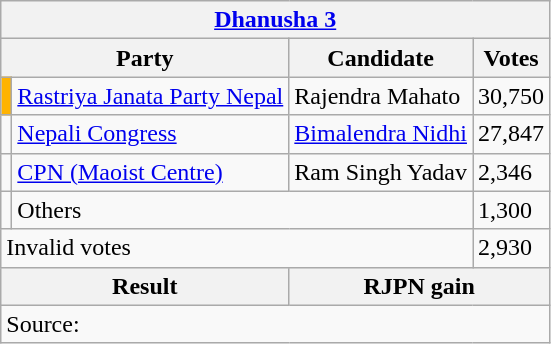<table class="wikitable">
<tr>
<th colspan="4"><a href='#'>Dhanusha 3</a></th>
</tr>
<tr>
<th colspan="2">Party</th>
<th>Candidate</th>
<th>Votes</th>
</tr>
<tr>
<td style="background-color:#ffb300"></td>
<td><a href='#'>Rastriya Janata Party Nepal</a></td>
<td>Rajendra Mahato</td>
<td>30,750</td>
</tr>
<tr>
<td></td>
<td><a href='#'>Nepali Congress</a></td>
<td><a href='#'>Bimalendra Nidhi</a></td>
<td>27,847</td>
</tr>
<tr>
<td></td>
<td><a href='#'>CPN (Maoist Centre)</a></td>
<td>Ram Singh Yadav</td>
<td>2,346</td>
</tr>
<tr>
<td></td>
<td colspan="2">Others</td>
<td>1,300</td>
</tr>
<tr>
<td colspan="3">Invalid votes</td>
<td>2,930</td>
</tr>
<tr>
<th colspan="2">Result</th>
<th colspan="2">RJPN gain</th>
</tr>
<tr>
<td colspan="4">Source: </td>
</tr>
</table>
